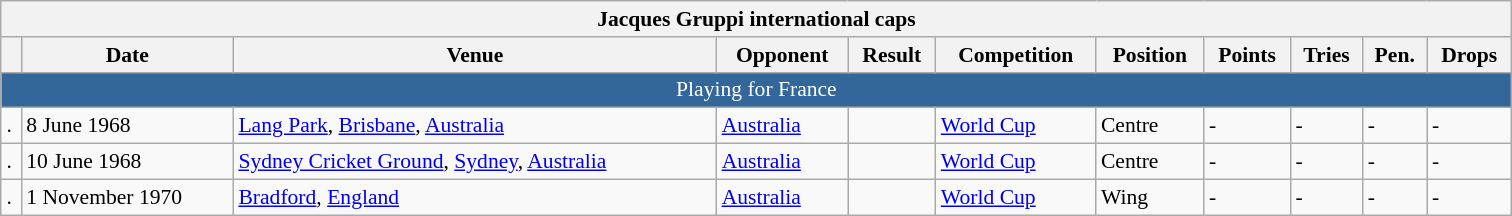<table class="wikitable sortable" style="float:center; border:1px; font-size:90%; margin-left:1em;" border="1">
<tr>
<th colspan="12" width="1000">Jacques Gruppi international caps</th>
</tr>
<tr>
<th></th>
<th>Date</th>
<th>Venue</th>
<th>Opponent</th>
<th>Result</th>
<th>Competition</th>
<th>Position</th>
<th>Points</th>
<th>Tries</th>
<th>Pen.</th>
<th>Drops</th>
</tr>
<tr>
<td colspan="11" style="text-align:center; background-color:#369; color:#ffffff;">Playing for France</td>
</tr>
<tr>
<td>.</td>
<td>8 June 1968</td>
<td><a href='#'>Lang Park</a>, <a href='#'>Brisbane</a>, <a href='#'>Australia</a></td>
<td><a href='#'>Australia</a></td>
<td></td>
<td><a href='#'>World Cup</a></td>
<td>Centre</td>
<td>-</td>
<td>-</td>
<td>-</td>
<td>-</td>
</tr>
<tr>
<td>.</td>
<td>10 June 1968</td>
<td><a href='#'>Sydney Cricket Ground</a>, <a href='#'>Sydney</a>, <a href='#'>Australia</a></td>
<td><a href='#'>Australia</a></td>
<td></td>
<td><a href='#'>World Cup</a></td>
<td>Centre</td>
<td>-</td>
<td>-</td>
<td>-</td>
<td>-</td>
</tr>
<tr>
<td>.</td>
<td>1 November 1970</td>
<td><a href='#'>Bradford</a>, <a href='#'>England</a></td>
<td><a href='#'>Australia</a></td>
<td></td>
<td><a href='#'>World Cup</a></td>
<td>Wing</td>
<td>-</td>
<td>-</td>
<td>-</td>
<td>-</td>
</tr>
</table>
